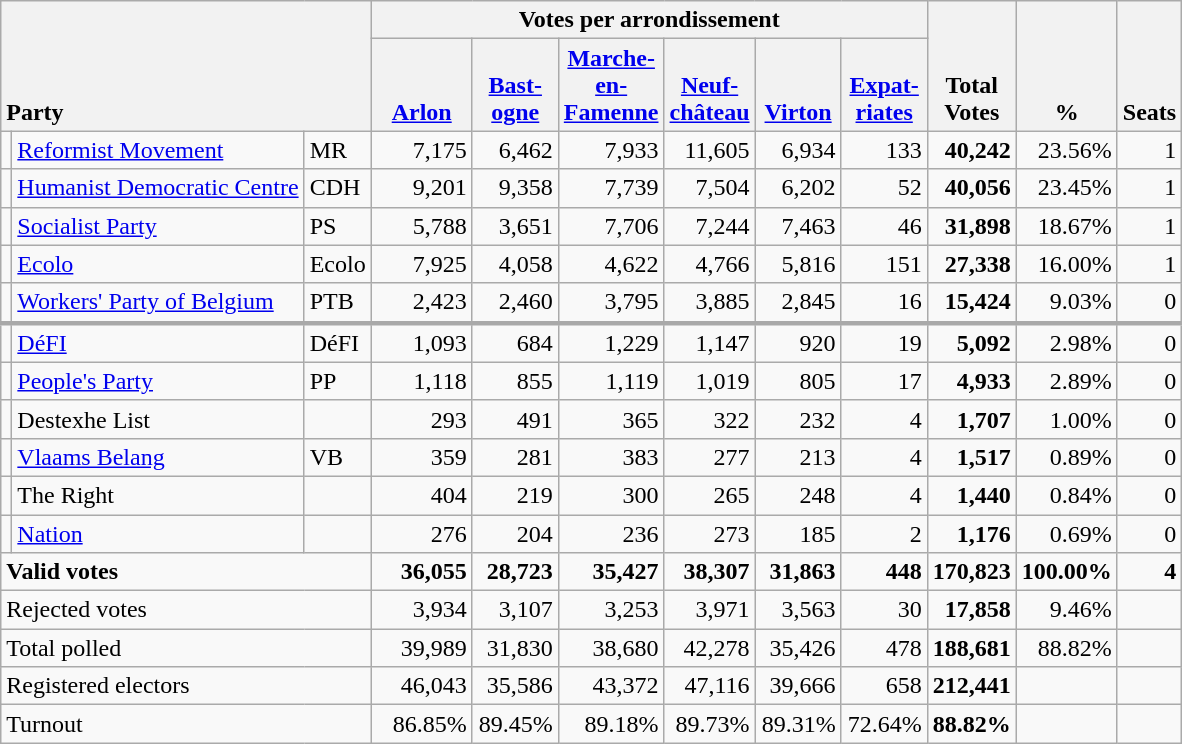<table class="wikitable" border="1" style="text-align:right;">
<tr>
<th style="text-align:left;" valign=bottom rowspan=2 colspan=3>Party</th>
<th colspan=6>Votes per arrondissement</th>
<th align=center valign=bottom rowspan=2 width="50">Total Votes</th>
<th align=center valign=bottom rowspan=2 width="50">%</th>
<th align=center valign=bottom rowspan=2>Seats</th>
</tr>
<tr>
<th align=center valign=bottom width="60"><a href='#'>Arlon</a></th>
<th align=center valign=bottom width="50"><a href='#'>Bast- ogne</a></th>
<th align=center valign=bottom width="50"><a href='#'>Marche- en- Famenne</a></th>
<th align=center valign=bottom width="50"><a href='#'>Neuf- château</a></th>
<th align=center valign=bottom width="50"><a href='#'>Virton</a></th>
<th align=center valign=bottom width="50"><a href='#'>Expat- riates</a></th>
</tr>
<tr>
<td></td>
<td align=left><a href='#'>Reformist Movement</a></td>
<td align=left>MR</td>
<td>7,175</td>
<td>6,462</td>
<td>7,933</td>
<td>11,605</td>
<td>6,934</td>
<td>133</td>
<td><strong>40,242</strong></td>
<td>23.56%</td>
<td>1</td>
</tr>
<tr>
<td></td>
<td align=left style="white-space: nowrap;"><a href='#'>Humanist Democratic Centre</a></td>
<td align=left>CDH</td>
<td>9,201</td>
<td>9,358</td>
<td>7,739</td>
<td>7,504</td>
<td>6,202</td>
<td>52</td>
<td><strong>40,056</strong></td>
<td>23.45%</td>
<td>1</td>
</tr>
<tr>
<td></td>
<td align=left><a href='#'>Socialist Party</a></td>
<td align=left>PS</td>
<td>5,788</td>
<td>3,651</td>
<td>7,706</td>
<td>7,244</td>
<td>7,463</td>
<td>46</td>
<td><strong>31,898</strong></td>
<td>18.67%</td>
<td>1</td>
</tr>
<tr>
<td></td>
<td align=left><a href='#'>Ecolo</a></td>
<td align=left>Ecolo</td>
<td>7,925</td>
<td>4,058</td>
<td>4,622</td>
<td>4,766</td>
<td>5,816</td>
<td>151</td>
<td><strong>27,338</strong></td>
<td>16.00%</td>
<td>1</td>
</tr>
<tr>
<td></td>
<td align=left><a href='#'>Workers' Party of Belgium</a></td>
<td align=left>PTB</td>
<td>2,423</td>
<td>2,460</td>
<td>3,795</td>
<td>3,885</td>
<td>2,845</td>
<td>16</td>
<td><strong>15,424</strong></td>
<td>9.03%</td>
<td>0</td>
</tr>
<tr style="border-top:3px solid darkgray;">
<td></td>
<td align=left><a href='#'>DéFI</a></td>
<td align=left>DéFI</td>
<td>1,093</td>
<td>684</td>
<td>1,229</td>
<td>1,147</td>
<td>920</td>
<td>19</td>
<td><strong>5,092</strong></td>
<td>2.98%</td>
<td>0</td>
</tr>
<tr>
<td></td>
<td align=left><a href='#'>People's Party</a></td>
<td align=left>PP</td>
<td>1,118</td>
<td>855</td>
<td>1,119</td>
<td>1,019</td>
<td>805</td>
<td>17</td>
<td><strong>4,933</strong></td>
<td>2.89%</td>
<td>0</td>
</tr>
<tr>
<td></td>
<td align=left>Destexhe List</td>
<td align=left></td>
<td>293</td>
<td>491</td>
<td>365</td>
<td>322</td>
<td>232</td>
<td>4</td>
<td><strong>1,707</strong></td>
<td>1.00%</td>
<td>0</td>
</tr>
<tr>
<td></td>
<td align=left><a href='#'>Vlaams Belang</a></td>
<td align=left>VB</td>
<td>359</td>
<td>281</td>
<td>383</td>
<td>277</td>
<td>213</td>
<td>4</td>
<td><strong>1,517</strong></td>
<td>0.89%</td>
<td>0</td>
</tr>
<tr>
<td></td>
<td align=left>The Right</td>
<td align=left></td>
<td>404</td>
<td>219</td>
<td>300</td>
<td>265</td>
<td>248</td>
<td>4</td>
<td><strong>1,440</strong></td>
<td>0.84%</td>
<td>0</td>
</tr>
<tr>
<td></td>
<td align=left><a href='#'>Nation</a></td>
<td align=left></td>
<td>276</td>
<td>204</td>
<td>236</td>
<td>273</td>
<td>185</td>
<td>2</td>
<td><strong>1,176</strong></td>
<td>0.69%</td>
<td>0</td>
</tr>
<tr style="font-weight:bold">
<td align=left colspan=3>Valid votes</td>
<td>36,055</td>
<td>28,723</td>
<td>35,427</td>
<td>38,307</td>
<td>31,863</td>
<td>448</td>
<td>170,823</td>
<td>100.00%</td>
<td>4</td>
</tr>
<tr>
<td align=left colspan=3>Rejected votes</td>
<td>3,934</td>
<td>3,107</td>
<td>3,253</td>
<td>3,971</td>
<td>3,563</td>
<td>30</td>
<td><strong>17,858</strong></td>
<td>9.46%</td>
<td></td>
</tr>
<tr>
<td align=left colspan=3>Total polled</td>
<td>39,989</td>
<td>31,830</td>
<td>38,680</td>
<td>42,278</td>
<td>35,426</td>
<td>478</td>
<td><strong>188,681</strong></td>
<td>88.82%</td>
<td></td>
</tr>
<tr>
<td align=left colspan=3>Registered electors</td>
<td>46,043</td>
<td>35,586</td>
<td>43,372</td>
<td>47,116</td>
<td>39,666</td>
<td>658</td>
<td><strong>212,441</strong></td>
<td></td>
<td></td>
</tr>
<tr>
<td align=left colspan=3>Turnout</td>
<td>86.85%</td>
<td>89.45%</td>
<td>89.18%</td>
<td>89.73%</td>
<td>89.31%</td>
<td>72.64%</td>
<td><strong>88.82%</strong></td>
<td></td>
<td></td>
</tr>
</table>
